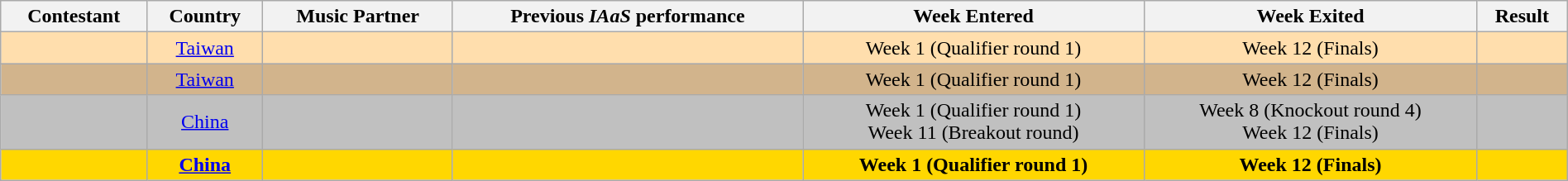<table class="wikitable sortable" style="width:100%; text-align:center;">
<tr>
<th>Contestant</th>
<th>Country</th>
<th>Music Partner</th>
<th>Previous <em>IAaS</em> performance</th>
<th>Week Entered</th>
<th>Week Exited</th>
<th>Result</th>
</tr>
<tr bgcolor=NavajoWhite>
<td></td>
<td><a href='#'>Taiwan</a></td>
<td></td>
<td></td>
<td>Week 1 (Qualifier round 1)</td>
<td>Week 12 (Finals)</td>
<td></td>
</tr>
<tr bgcolor=tan>
<td></td>
<td><a href='#'>Taiwan</a></td>
<td></td>
<td></td>
<td>Week 1 (Qualifier round 1)</td>
<td>Week 12 (Finals)</td>
<td></td>
</tr>
<tr bgcolor=silver>
<td></td>
<td><a href='#'>China</a></td>
<td></td>
<td></td>
<td>Week 1 (Qualifier round 1)<br>Week 11 (Breakout round)</td>
<td>Week 8 (Knockout round 4)<br>Week 12 (Finals)</td>
<td></td>
</tr>
<tr bgcolor=gold>
<td></td>
<td><strong><a href='#'>China</a></strong></td>
<td></td>
<td></td>
<td><strong>Week 1 (Qualifier round 1)</strong></td>
<td><strong>Week 12 (Finals)</strong></td>
<td></td>
</tr>
</table>
